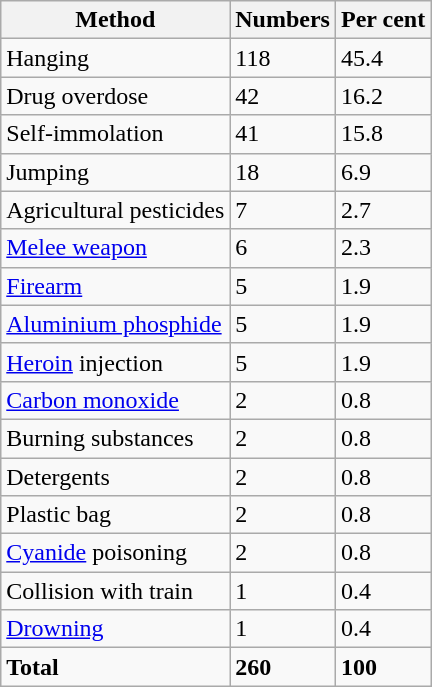<table class="wikitable sortable floatright">
<tr>
<th>Method</th>
<th>Numbers</th>
<th>Per cent</th>
</tr>
<tr>
<td>Hanging</td>
<td>118</td>
<td>45.4</td>
</tr>
<tr>
<td>Drug overdose</td>
<td>42</td>
<td>16.2</td>
</tr>
<tr>
<td>Self-immolation</td>
<td>41</td>
<td>15.8</td>
</tr>
<tr>
<td>Jumping</td>
<td>18</td>
<td>6.9</td>
</tr>
<tr>
<td>Agricultural pesticides</td>
<td>7</td>
<td>2.7</td>
</tr>
<tr>
<td><a href='#'>Melee weapon</a></td>
<td>6</td>
<td>2.3</td>
</tr>
<tr>
<td><a href='#'>Firearm</a></td>
<td>5</td>
<td>1.9</td>
</tr>
<tr>
<td><a href='#'>Aluminium phosphide</a></td>
<td>5</td>
<td>1.9</td>
</tr>
<tr>
<td><a href='#'>Heroin</a> injection</td>
<td>5</td>
<td>1.9</td>
</tr>
<tr>
<td><a href='#'>Carbon monoxide</a></td>
<td>2</td>
<td>0.8</td>
</tr>
<tr>
<td>Burning substances</td>
<td>2</td>
<td>0.8</td>
</tr>
<tr>
<td>Detergents</td>
<td>2</td>
<td>0.8</td>
</tr>
<tr>
<td>Plastic bag</td>
<td>2</td>
<td>0.8</td>
</tr>
<tr>
<td><a href='#'>Cyanide</a> poisoning</td>
<td>2</td>
<td>0.8</td>
</tr>
<tr>
<td>Collision with train</td>
<td>1</td>
<td>0.4</td>
</tr>
<tr>
<td><a href='#'>Drowning</a></td>
<td>1</td>
<td>0.4</td>
</tr>
<tr>
<td><strong>Total</strong></td>
<td><strong>260</strong></td>
<td><strong>100</strong></td>
</tr>
</table>
